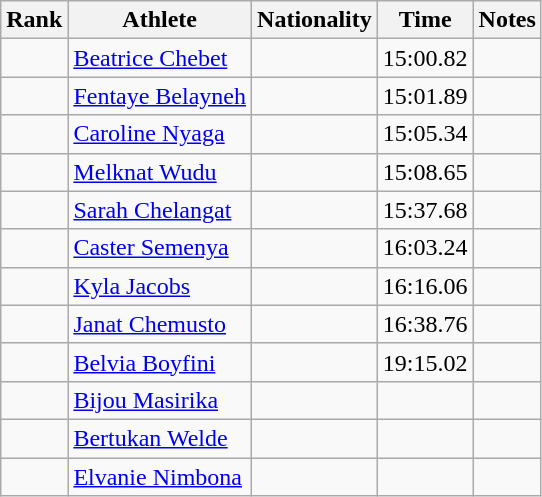<table class="wikitable sortable" style="text-align:center">
<tr>
<th>Rank</th>
<th>Athlete</th>
<th>Nationality</th>
<th>Time</th>
<th>Notes</th>
</tr>
<tr>
<td></td>
<td align="left"><a href='#'>Beatrice Chebet</a></td>
<td align=left></td>
<td>15:00.82</td>
<td></td>
</tr>
<tr>
<td></td>
<td align="left"><a href='#'>Fentaye Belayneh</a></td>
<td align=left></td>
<td>15:01.89</td>
<td></td>
</tr>
<tr>
<td></td>
<td align="left"><a href='#'>Caroline Nyaga</a></td>
<td align=left></td>
<td>15:05.34</td>
<td></td>
</tr>
<tr>
<td></td>
<td align="left"><a href='#'>Melknat Wudu</a></td>
<td align=left></td>
<td>15:08.65</td>
<td></td>
</tr>
<tr>
<td></td>
<td align="left"><a href='#'>Sarah Chelangat</a></td>
<td align=left></td>
<td>15:37.68</td>
<td></td>
</tr>
<tr>
<td></td>
<td align="left"><a href='#'>Caster Semenya</a></td>
<td align=left></td>
<td>16:03.24</td>
<td></td>
</tr>
<tr>
<td></td>
<td align="left"><a href='#'>Kyla Jacobs</a></td>
<td align=left></td>
<td>16:16.06</td>
<td></td>
</tr>
<tr>
<td></td>
<td align="left"><a href='#'>Janat Chemusto</a></td>
<td align=left></td>
<td>16:38.76</td>
<td></td>
</tr>
<tr>
<td></td>
<td align="left"><a href='#'>Belvia Boyfini</a></td>
<td align=left></td>
<td>19:15.02</td>
<td></td>
</tr>
<tr>
<td></td>
<td align="left"><a href='#'>Bijou Masirika</a></td>
<td align=left></td>
<td></td>
<td></td>
</tr>
<tr>
<td></td>
<td align="left"><a href='#'>Bertukan Welde</a></td>
<td align=left></td>
<td></td>
<td></td>
</tr>
<tr>
<td></td>
<td align="left"><a href='#'>Elvanie Nimbona</a></td>
<td align=left></td>
<td></td>
<td></td>
</tr>
</table>
